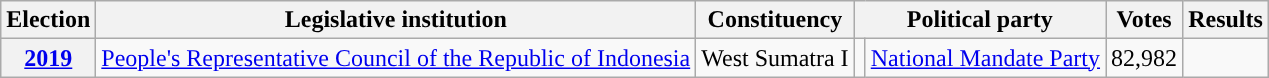<table class="wikitable">
<tr>
<th>Election</th>
<th><strong>Legislative institution</strong></th>
<th>Constituency</th>
<th colspan="2">Political party</th>
<th>Votes</th>
<th>Results</th>
</tr>
<tr>
<th><strong><a href='#'>2019</a></strong></th>
<td rowspan="3"><a href='#'>People's Representative Council of the Republic of Indonesia</a></td>
<td rowspan="3">West Sumatra I</td>
<td style="background:"></td>
<td rowspan="3"><a href='#'>National Mandate Party</a></td>
<td>82,982</td>
<td></td>
</tr>
</table>
